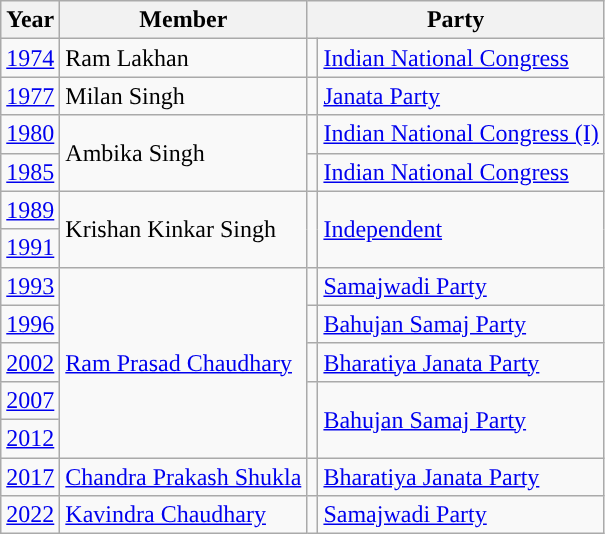<table class="wikitable">
<tr>
<th>Year</th>
<th>Member</th>
<th colspan="2">Party</th>
</tr>
<tr>
<td><a href='#'>1974</a></td>
<td>Ram Lakhan</td>
<td style="background-color: "></td>
<td><a href='#'>Indian National Congress</a></td>
</tr>
<tr>
<td><a href='#'>1977</a></td>
<td>Milan Singh</td>
<td style="background-color: "></td>
<td><a href='#'>Janata Party</a></td>
</tr>
<tr>
<td><a href='#'>1980</a></td>
<td rowspan="2">Ambika Singh</td>
<td style="background-color: "></td>
<td><a href='#'>Indian National Congress (I)</a></td>
</tr>
<tr>
<td><a href='#'>1985</a></td>
<td style="background-color: "></td>
<td><a href='#'>Indian National Congress</a></td>
</tr>
<tr>
<td><a href='#'>1989</a></td>
<td rowspan="2">Krishan Kinkar Singh</td>
<td rowspan="2" style="background-color: "></td>
<td rowspan="2"><a href='#'>Independent</a></td>
</tr>
<tr>
<td><a href='#'>1991</a></td>
</tr>
<tr>
<td><a href='#'>1993</a></td>
<td rowspan="5"><a href='#'>Ram Prasad Chaudhary</a></td>
<td style="background-color: "></td>
<td><a href='#'>Samajwadi Party</a></td>
</tr>
<tr>
<td><a href='#'>1996</a></td>
<td style="background-color: "></td>
<td><a href='#'>Bahujan Samaj Party</a></td>
</tr>
<tr>
<td><a href='#'>2002</a></td>
<td style="background-color: "></td>
<td><a href='#'>Bharatiya Janata Party</a></td>
</tr>
<tr>
<td><a href='#'>2007</a></td>
<td rowspan="2" style="background-color: "></td>
<td rowspan="2"><a href='#'>Bahujan Samaj Party</a></td>
</tr>
<tr>
<td><a href='#'>2012</a></td>
</tr>
<tr>
<td><a href='#'>2017</a></td>
<td><a href='#'>Chandra Prakash Shukla</a></td>
<td style="background-color: "></td>
<td><a href='#'>Bharatiya Janata Party</a></td>
</tr>
<tr>
<td><a href='#'>2022</a></td>
<td><a href='#'>Kavindra Chaudhary</a></td>
<td style="background-color: "></td>
<td><a href='#'>Samajwadi Party</a></td>
</tr>
</table>
